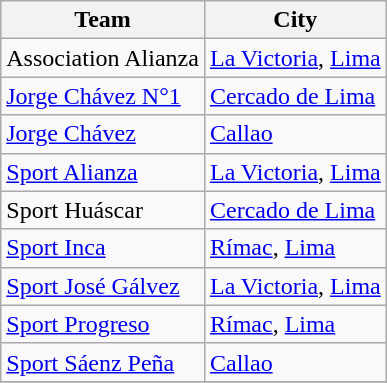<table class="wikitable sortable">
<tr>
<th>Team</th>
<th>City</th>
</tr>
<tr>
<td>Association Alianza</td>
<td><a href='#'>La Victoria</a>, <a href='#'>Lima</a></td>
</tr>
<tr>
<td><a href='#'>Jorge Chávez N°1</a></td>
<td><a href='#'>Cercado de Lima</a></td>
</tr>
<tr>
<td><a href='#'>Jorge Chávez</a></td>
<td><a href='#'>Callao</a></td>
</tr>
<tr>
<td><a href='#'>Sport Alianza</a></td>
<td><a href='#'>La Victoria</a>, <a href='#'>Lima</a></td>
</tr>
<tr>
<td>Sport Huáscar</td>
<td><a href='#'>Cercado de Lima</a></td>
</tr>
<tr>
<td><a href='#'>Sport Inca</a></td>
<td><a href='#'>Rímac</a>, <a href='#'>Lima</a></td>
</tr>
<tr>
<td><a href='#'>Sport José Gálvez</a></td>
<td><a href='#'>La Victoria</a>, <a href='#'>Lima</a></td>
</tr>
<tr>
<td><a href='#'>Sport Progreso</a></td>
<td><a href='#'>Rímac</a>, <a href='#'>Lima</a></td>
</tr>
<tr>
<td><a href='#'>Sport Sáenz Peña</a></td>
<td><a href='#'>Callao</a></td>
</tr>
<tr>
</tr>
</table>
